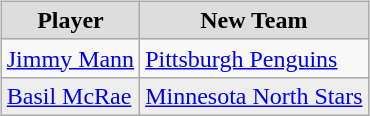<table cellspacing="10">
<tr>
<td valign="top"><br><table class="wikitable">
<tr style="text-align:center; background:#ddd;">
<td><strong>Player</strong></td>
<td><strong>New Team</strong></td>
</tr>
<tr>
<td><a href='#'>Jimmy Mann</a></td>
<td><a href='#'>Pittsburgh Penguins</a></td>
</tr>
<tr style="background:#eee;">
<td><a href='#'>Basil McRae</a></td>
<td><a href='#'>Minnesota North Stars</a></td>
</tr>
</table>
</td>
</tr>
</table>
